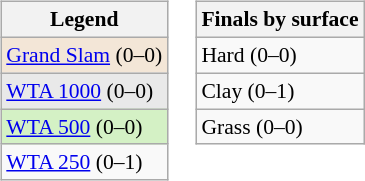<table>
<tr valign=top>
<td><br><table class=wikitable style="font-size:90%">
<tr>
<th>Legend</th>
</tr>
<tr style="background:#f3e6d7">
<td><a href='#'>Grand Slam</a> (0–0)</td>
</tr>
<tr style="background:#e9e9e9">
<td><a href='#'>WTA 1000</a> (0–0)</td>
</tr>
<tr style="background:#d4f1c5">
<td><a href='#'>WTA 500</a> (0–0)</td>
</tr>
<tr>
<td><a href='#'>WTA 250</a> (0–1)</td>
</tr>
</table>
</td>
<td><br><table class=wikitable style="font-size:90%">
<tr>
<th>Finals by surface</th>
</tr>
<tr>
<td>Hard (0–0)</td>
</tr>
<tr>
<td>Clay (0–1)</td>
</tr>
<tr>
<td>Grass (0–0)</td>
</tr>
</table>
</td>
</tr>
</table>
